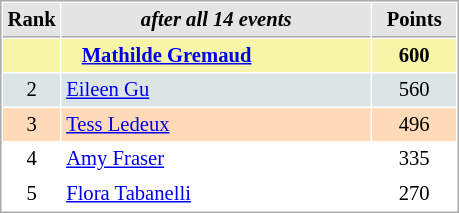<table cellspacing="1" cellpadding="3" style="border:1px solid #AAAAAA;font-size:86%">
<tr style="background-color: #E4E4E4;">
<th style="border-bottom:1px solid #AAAAAA; width: 10px;">Rank</th>
<th style="border-bottom:1px solid #AAAAAA; width: 200px;"><em>after all 14 events</em></th>
<th style="border-bottom:1px solid #AAAAAA; width: 50px;">Points</th>
</tr>
<tr style="background:#f7f6a8;">
<td align=center></td>
<td>   <strong><a href='#'>Mathilde Gremaud</a></strong></td>
<td align=center><strong>600</strong></td>
</tr>
<tr style="background:#dce5e5;">
<td align=center>2</td>
<td> <a href='#'>Eileen Gu</a></td>
<td align=center>560</td>
</tr>
<tr style="background:#ffdab9;">
<td align=center>3</td>
<td> <a href='#'>Tess Ledeux</a></td>
<td align=center>496</td>
</tr>
<tr>
<td align=center>4</td>
<td> <a href='#'>Amy Fraser</a></td>
<td align=center>335</td>
</tr>
<tr>
<td align=center>5</td>
<td> <a href='#'>Flora Tabanelli</a></td>
<td align=center>270</td>
</tr>
</table>
